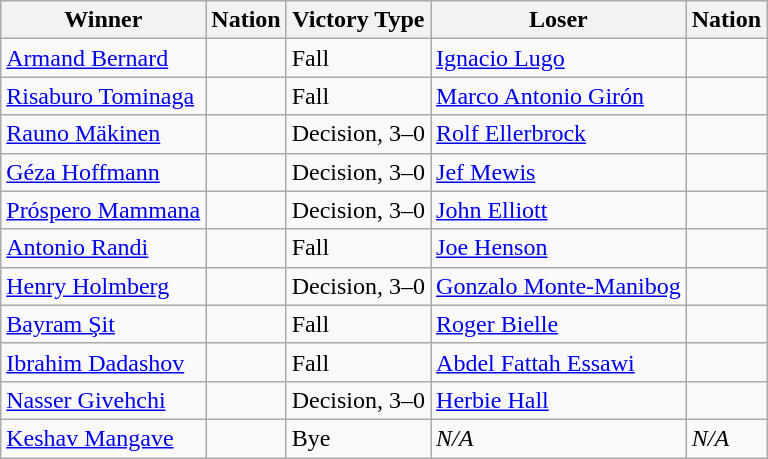<table class="wikitable sortable" style="text-align:left;">
<tr>
<th>Winner</th>
<th>Nation</th>
<th>Victory Type</th>
<th>Loser</th>
<th>Nation</th>
</tr>
<tr>
<td><a href='#'>Armand Bernard</a></td>
<td></td>
<td>Fall</td>
<td><a href='#'>Ignacio Lugo</a></td>
<td></td>
</tr>
<tr>
<td><a href='#'>Risaburo Tominaga</a></td>
<td></td>
<td>Fall</td>
<td><a href='#'>Marco Antonio Girón</a></td>
<td></td>
</tr>
<tr>
<td><a href='#'>Rauno Mäkinen</a></td>
<td></td>
<td>Decision, 3–0</td>
<td><a href='#'>Rolf Ellerbrock</a></td>
<td></td>
</tr>
<tr>
<td><a href='#'>Géza Hoffmann</a></td>
<td></td>
<td>Decision, 3–0</td>
<td><a href='#'>Jef Mewis</a></td>
<td></td>
</tr>
<tr>
<td><a href='#'>Próspero Mammana</a></td>
<td></td>
<td>Decision, 3–0</td>
<td><a href='#'>John Elliott</a></td>
<td></td>
</tr>
<tr>
<td><a href='#'>Antonio Randi</a></td>
<td></td>
<td>Fall</td>
<td><a href='#'>Joe Henson</a></td>
<td></td>
</tr>
<tr>
<td><a href='#'>Henry Holmberg</a></td>
<td></td>
<td>Decision, 3–0</td>
<td><a href='#'>Gonzalo Monte-Manibog</a></td>
<td></td>
</tr>
<tr>
<td><a href='#'>Bayram Şit</a></td>
<td></td>
<td>Fall</td>
<td><a href='#'>Roger Bielle</a></td>
<td></td>
</tr>
<tr>
<td><a href='#'>Ibrahim Dadashov</a></td>
<td></td>
<td>Fall</td>
<td><a href='#'>Abdel Fattah Essawi</a></td>
<td></td>
</tr>
<tr>
<td><a href='#'>Nasser Givehchi</a></td>
<td></td>
<td>Decision, 3–0</td>
<td><a href='#'>Herbie Hall</a></td>
<td></td>
</tr>
<tr>
<td><a href='#'>Keshav Mangave</a></td>
<td></td>
<td>Bye</td>
<td><em>N/A</em></td>
<td><em>N/A</em></td>
</tr>
</table>
